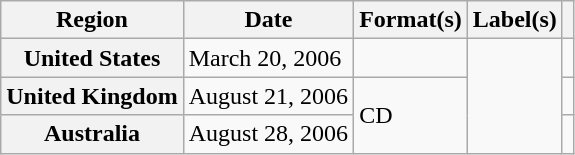<table class="wikitable plainrowheaders">
<tr>
<th scope="col">Region</th>
<th scope="col">Date</th>
<th scope="col">Format(s)</th>
<th scope="col">Label(s)</th>
<th scope="col"></th>
</tr>
<tr>
<th scope="row">United States</th>
<td>March 20, 2006</td>
<td></td>
<td rowspan="3"></td>
<td></td>
</tr>
<tr>
<th scope="row">United Kingdom</th>
<td>August 21, 2006</td>
<td rowspan="2">CD</td>
<td></td>
</tr>
<tr>
<th scope="row">Australia</th>
<td>August 28, 2006</td>
<td></td>
</tr>
</table>
